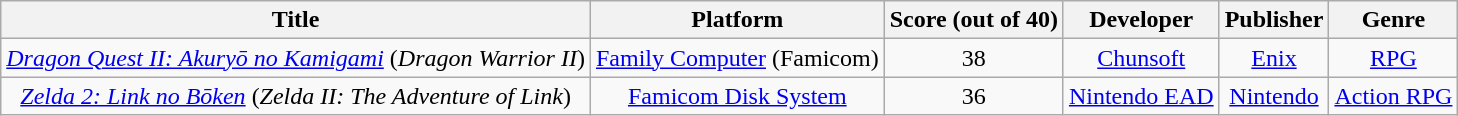<table class="wikitable" style="text-align:center;">
<tr>
<th>Title</th>
<th>Platform</th>
<th>Score (out of 40)</th>
<th>Developer</th>
<th>Publisher</th>
<th>Genre</th>
</tr>
<tr>
<td><em><a href='#'>Dragon Quest II: Akuryō no Kamigami</a></em> (<em>Dragon Warrior II</em>)</td>
<td><a href='#'>Family Computer</a> (Famicom)</td>
<td>38</td>
<td><a href='#'>Chunsoft</a></td>
<td><a href='#'>Enix</a></td>
<td><a href='#'>RPG</a></td>
</tr>
<tr>
<td><em><a href='#'>Zelda 2: Link no Bōken</a></em> (<em>Zelda II: The Adventure of Link</em>)</td>
<td><a href='#'>Famicom Disk System</a></td>
<td>36</td>
<td><a href='#'>Nintendo EAD</a></td>
<td><a href='#'>Nintendo</a></td>
<td><a href='#'>Action RPG</a></td>
</tr>
</table>
